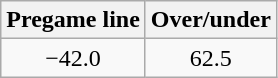<table class="wikitable" style="margin-left: auto; margin-right: auto; border: none; display: inline-table;">
<tr style="text-align:center">
<th style=>Pregame line</th>
<th style=>Over/under</th>
</tr>
<tr style="text-align:center">
<td>−42.0</td>
<td>62.5</td>
</tr>
</table>
